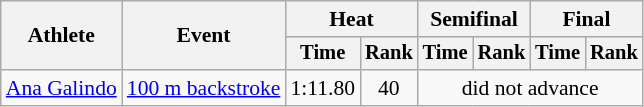<table class=wikitable style="font-size:90%">
<tr>
<th rowspan="2">Athlete</th>
<th rowspan="2">Event</th>
<th colspan="2">Heat</th>
<th colspan="2">Semifinal</th>
<th colspan="2">Final</th>
</tr>
<tr style="font-size:95%">
<th>Time</th>
<th>Rank</th>
<th>Time</th>
<th>Rank</th>
<th>Time</th>
<th>Rank</th>
</tr>
<tr align=center>
<td align=left><a href='#'>Ana Galindo</a></td>
<td align=left><a href='#'>100 m backstroke</a></td>
<td>1:11.80</td>
<td>40</td>
<td colspan=4>did not advance</td>
</tr>
</table>
